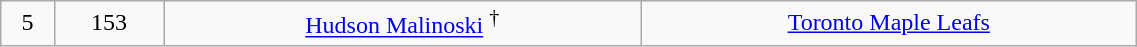<table class="wikitable" width="60%">
<tr align="center" bgcolor="">
<td>5</td>
<td>153</td>
<td><a href='#'>Hudson Malinoski</a> <sup>†</sup></td>
<td><a href='#'>Toronto Maple Leafs</a></td>
</tr>
</table>
